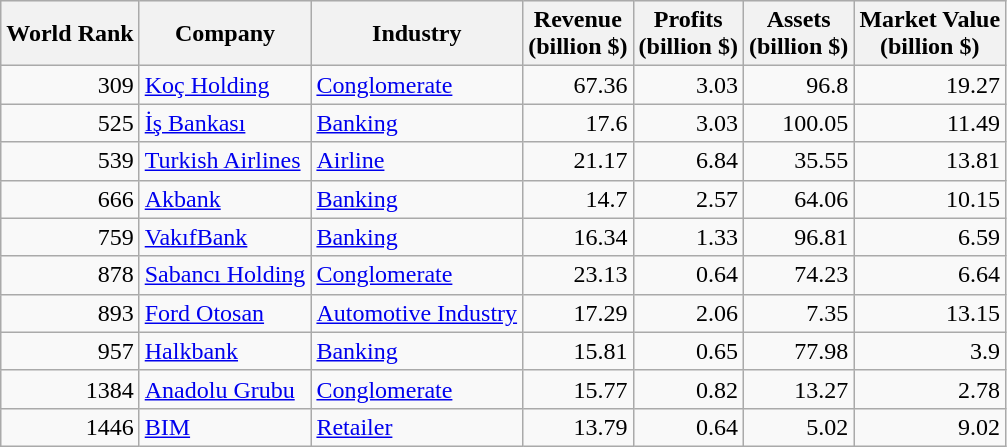<table class="wikitable sortable">
<tr style="background:#efefef;">
<th>World Rank</th>
<th>Company</th>
<th class="unsortable">Industry</th>
<th>Revenue <br> (billion $)</th>
<th>Profits <br> (billion $)</th>
<th>Assets <br> (billion $)</th>
<th>Market Value <br> (billion $)</th>
</tr>
<tr style="text-align:right;">
<td>309</td>
<td style="text-align:left;"><a href='#'>Koç Holding</a></td>
<td style="text-align:left;"><a href='#'>Conglomerate</a></td>
<td>67.36</td>
<td>3.03</td>
<td>96.8</td>
<td>19.27</td>
</tr>
<tr style="text-align:right;">
<td>525</td>
<td style="text-align:left;"><a href='#'>İş Bankası</a></td>
<td style="text-align:left;"><a href='#'>Banking</a></td>
<td>17.6</td>
<td>3.03</td>
<td>100.05</td>
<td>11.49</td>
</tr>
<tr style="text-align:right;">
<td>539</td>
<td style="text-align:left;"><a href='#'>Turkish Airlines</a></td>
<td style="text-align:left;"><a href='#'>Airline</a></td>
<td>21.17</td>
<td>6.84</td>
<td>35.55</td>
<td>13.81</td>
</tr>
<tr style="text-align:right;">
<td>666</td>
<td style="text-align:left;"><a href='#'>Akbank</a></td>
<td style="text-align:left;"><a href='#'>Banking</a></td>
<td>14.7</td>
<td>2.57</td>
<td>64.06</td>
<td>10.15</td>
</tr>
<tr style="text-align:right;">
<td>759</td>
<td style="text-align:left;"><a href='#'>VakıfBank</a></td>
<td style="text-align:left;"><a href='#'>Banking</a></td>
<td>16.34</td>
<td>1.33</td>
<td>96.81</td>
<td>6.59</td>
</tr>
<tr style="text-align:right;">
<td>878</td>
<td style="text-align:left;"><a href='#'>Sabancı Holding</a></td>
<td style="text-align:left;"><a href='#'>Conglomerate</a></td>
<td>23.13</td>
<td>0.64</td>
<td>74.23</td>
<td>6.64</td>
</tr>
<tr style="text-align:right;">
<td>893</td>
<td style="text-align:left;"><a href='#'>Ford Otosan</a></td>
<td style="text-align:left;"><a href='#'>Automotive Industry</a></td>
<td>17.29</td>
<td>2.06</td>
<td>7.35</td>
<td>13.15</td>
</tr>
<tr style="text-align:right;">
<td>957</td>
<td style="text-align:left;"><a href='#'>Halkbank</a></td>
<td style="text-align:left;"><a href='#'>Banking</a></td>
<td>15.81</td>
<td>0.65</td>
<td>77.98</td>
<td>3.9</td>
</tr>
<tr style="text-align:right;">
<td>1384</td>
<td style="text-align:left;"><a href='#'>Anadolu Grubu</a></td>
<td style="text-align:left;"><a href='#'>Conglomerate</a></td>
<td>15.77</td>
<td>0.82</td>
<td>13.27</td>
<td>2.78</td>
</tr>
<tr style="text-align:right;">
<td>1446</td>
<td style="text-align:left;"><a href='#'>BIM</a></td>
<td style="text-align:left;"><a href='#'>Retailer</a></td>
<td>13.79</td>
<td>0.64</td>
<td>5.02</td>
<td>9.02</td>
</tr>
</table>
